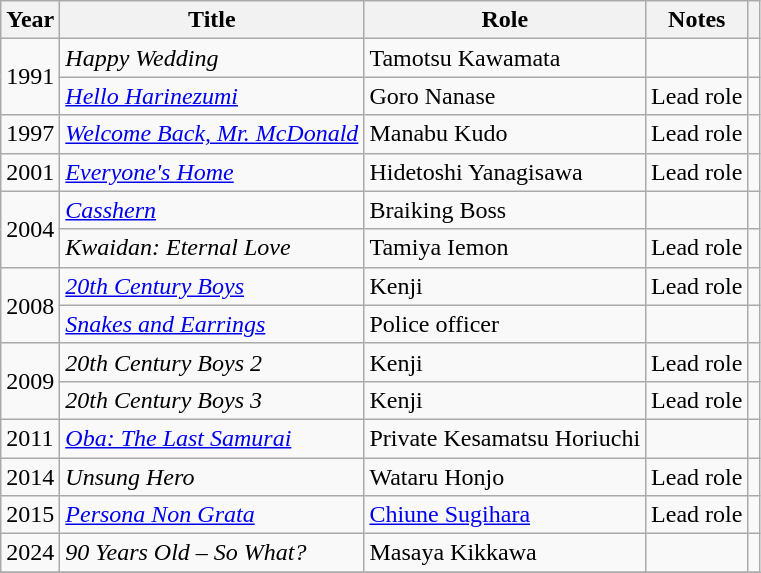<table class="wikitable sortable">
<tr>
<th>Year</th>
<th>Title</th>
<th>Role</th>
<th class="unsortable">Notes</th>
<th class="unsortable"></th>
</tr>
<tr>
<td rowspan=2>1991</td>
<td><em>Happy Wedding</em></td>
<td>Tamotsu Kawamata</td>
<td></td>
<td></td>
</tr>
<tr>
<td><em><a href='#'>Hello Harinezumi</a></em></td>
<td>Goro Nanase</td>
<td>Lead role</td>
<td></td>
</tr>
<tr>
<td>1997</td>
<td><em><a href='#'>Welcome Back, Mr. McDonald</a></em></td>
<td>Manabu Kudo</td>
<td>Lead role</td>
<td></td>
</tr>
<tr>
<td>2001</td>
<td><em><a href='#'>Everyone's Home</a></em></td>
<td>Hidetoshi Yanagisawa</td>
<td>Lead role</td>
<td></td>
</tr>
<tr>
<td rowspan=2>2004</td>
<td><em><a href='#'>Casshern</a></em></td>
<td>Braiking Boss</td>
<td></td>
<td></td>
</tr>
<tr>
<td><em>Kwaidan: Eternal Love</em></td>
<td>Tamiya Iemon</td>
<td>Lead role</td>
<td></td>
</tr>
<tr>
<td rowspan=2>2008</td>
<td><em><a href='#'>20th Century Boys</a></em></td>
<td>Kenji</td>
<td>Lead role</td>
<td></td>
</tr>
<tr>
<td><em><a href='#'>Snakes and Earrings</a></em></td>
<td>Police officer</td>
<td></td>
<td></td>
</tr>
<tr>
<td rowspan=2>2009</td>
<td><em>20th Century Boys 2</em></td>
<td>Kenji</td>
<td>Lead role</td>
<td></td>
</tr>
<tr>
<td><em>20th Century Boys 3</em></td>
<td>Kenji</td>
<td>Lead role</td>
<td></td>
</tr>
<tr>
<td>2011</td>
<td><em><a href='#'>Oba: The Last Samurai</a></em></td>
<td>Private Kesamatsu Horiuchi</td>
<td></td>
<td></td>
</tr>
<tr>
<td>2014</td>
<td><em>Unsung Hero</em></td>
<td>Wataru Honjo</td>
<td>Lead role</td>
<td></td>
</tr>
<tr>
<td>2015</td>
<td><em><a href='#'>Persona Non Grata</a></em></td>
<td><a href='#'>Chiune Sugihara</a></td>
<td>Lead role</td>
<td></td>
</tr>
<tr>
<td>2024</td>
<td><em>90 Years Old – So What?</em></td>
<td>Masaya Kikkawa</td>
<td></td>
<td></td>
</tr>
<tr>
</tr>
</table>
